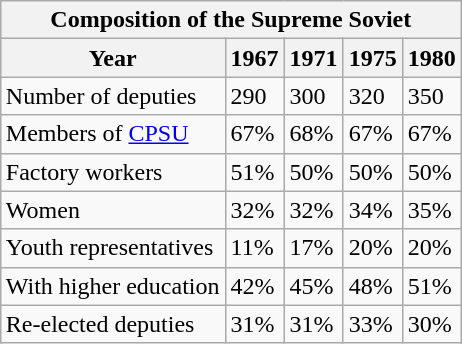<table class=wikitable align=right>
<tr>
<th colspan=5>Composition of the Supreme Soviet</th>
</tr>
<tr>
<th>Year</th>
<th>1967</th>
<th>1971</th>
<th>1975</th>
<th>1980</th>
</tr>
<tr>
<td>Number of deputies</td>
<td>290</td>
<td>300</td>
<td>320</td>
<td>350</td>
</tr>
<tr>
<td>Members of <a href='#'>CPSU</a></td>
<td>67%</td>
<td>68%</td>
<td>67%</td>
<td>67%</td>
</tr>
<tr>
<td>Factory workers</td>
<td>51%</td>
<td>50%</td>
<td>50%</td>
<td>50%</td>
</tr>
<tr>
<td>Women</td>
<td>32%</td>
<td>32%</td>
<td>34%</td>
<td>35%</td>
</tr>
<tr>
<td>Youth representatives</td>
<td>11%</td>
<td>17%</td>
<td>20%</td>
<td>20%</td>
</tr>
<tr>
<td>With higher education</td>
<td>42%</td>
<td>45%</td>
<td>48%</td>
<td>51%</td>
</tr>
<tr>
<td>Re-elected deputies</td>
<td>31%</td>
<td>31%</td>
<td>33%</td>
<td>30%</td>
</tr>
</table>
